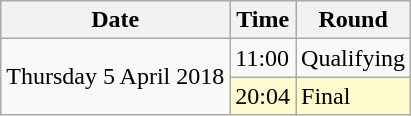<table class="wikitable">
<tr>
<th>Date</th>
<th>Time</th>
<th>Round</th>
</tr>
<tr>
<td rowspan=2>Thursday 5 April 2018</td>
<td>11:00</td>
<td>Qualifying</td>
</tr>
<tr>
<td style=background:lemonchiffon>20:04</td>
<td style=background:lemonchiffon>Final</td>
</tr>
</table>
